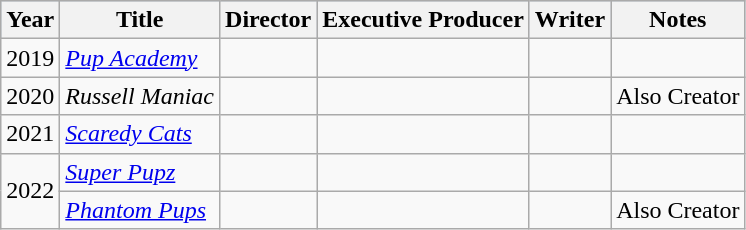<table class="wikitable">
<tr style="background:#b0c4de; text-align:center;">
<th>Year</th>
<th>Title</th>
<th>Director</th>
<th>Executive Producer</th>
<th>Writer</th>
<th>Notes</th>
</tr>
<tr>
<td>2019</td>
<td><em><a href='#'>Pup Academy</a></em></td>
<td></td>
<td></td>
<td></td>
<td></td>
</tr>
<tr>
<td>2020</td>
<td><em>Russell Maniac</em></td>
<td></td>
<td></td>
<td></td>
<td>Also Creator</td>
</tr>
<tr>
<td>2021</td>
<td><em><a href='#'>Scaredy Cats</a></em></td>
<td></td>
<td></td>
<td></td>
<td></td>
</tr>
<tr>
<td rowspan="2">2022</td>
<td><em><a href='#'>Super Pupz</a></em></td>
<td></td>
<td></td>
<td></td>
<td></td>
</tr>
<tr>
<td><em><a href='#'>Phantom Pups</a></em></td>
<td></td>
<td></td>
<td></td>
<td>Also Creator</td>
</tr>
</table>
